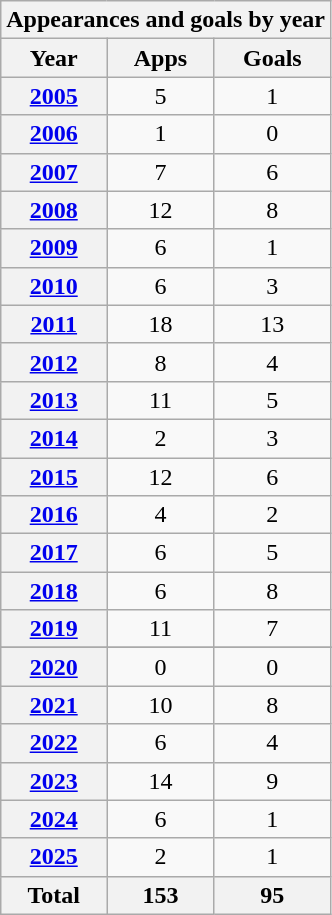<table class="wikitable sortable" style="text-align:center;">
<tr>
<th colspan=3>Appearances and goals by year</th>
</tr>
<tr>
<th scope=col>Year</th>
<th scope=col>Apps</th>
<th scope=col>Goals</th>
</tr>
<tr>
<th scope=row><a href='#'>2005</a></th>
<td>5</td>
<td>1</td>
</tr>
<tr>
<th scope=row><a href='#'>2006</a></th>
<td>1</td>
<td>0</td>
</tr>
<tr>
<th scope=row><a href='#'>2007</a></th>
<td>7</td>
<td>6</td>
</tr>
<tr>
<th scope=row><a href='#'>2008</a></th>
<td>12</td>
<td>8</td>
</tr>
<tr>
<th scope=row><a href='#'>2009</a></th>
<td>6</td>
<td>1</td>
</tr>
<tr>
<th scope=row><a href='#'>2010</a></th>
<td>6</td>
<td>3</td>
</tr>
<tr>
<th scope=row><a href='#'>2011</a></th>
<td>18</td>
<td>13</td>
</tr>
<tr>
<th scope=row><a href='#'>2012</a></th>
<td>8</td>
<td>4</td>
</tr>
<tr>
<th scope=row><a href='#'>2013</a></th>
<td>11</td>
<td>5</td>
</tr>
<tr>
<th scope=row><a href='#'>2014</a></th>
<td>2</td>
<td>3</td>
</tr>
<tr>
<th scope=row><a href='#'>2015</a></th>
<td>12</td>
<td>6</td>
</tr>
<tr>
<th scope=row><a href='#'>2016</a></th>
<td>4</td>
<td>2</td>
</tr>
<tr>
<th scope=row><a href='#'>2017</a></th>
<td>6</td>
<td>5</td>
</tr>
<tr>
<th scope=row><a href='#'>2018</a></th>
<td>6</td>
<td>8</td>
</tr>
<tr>
<th scope=row><a href='#'>2019</a></th>
<td>11</td>
<td>7</td>
</tr>
<tr>
</tr>
<tr>
<th scope=row><a href='#'>2020</a></th>
<td>0</td>
<td>0</td>
</tr>
<tr>
<th scope=row><a href='#'>2021</a></th>
<td>10</td>
<td>8</td>
</tr>
<tr>
<th scope=row><a href='#'>2022</a></th>
<td>6</td>
<td>4</td>
</tr>
<tr>
<th scope=row><a href='#'>2023</a></th>
<td>14</td>
<td>9</td>
</tr>
<tr>
<th scope=row><a href='#'>2024</a></th>
<td>6</td>
<td>1</td>
</tr>
<tr>
<th scope=row><a href='#'>2025</a></th>
<td>2</td>
<td>1</td>
</tr>
<tr>
<th scope=row>Total</th>
<th>153</th>
<th>95</th>
</tr>
</table>
